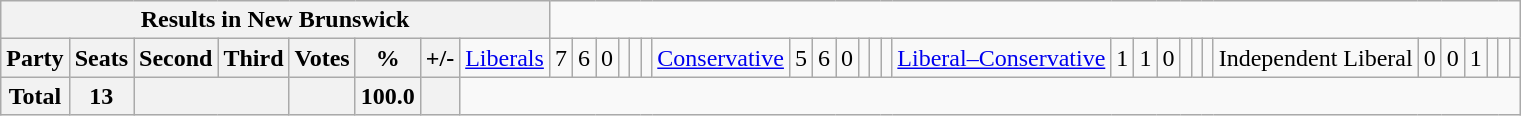<table class="wikitable">
<tr>
<th colspan=9>Results in New Brunswick</th>
</tr>
<tr>
<th colspan=2>Party</th>
<th>Seats</th>
<th>Second</th>
<th>Third</th>
<th>Votes</th>
<th>%</th>
<th>+/-<br></th>
<td><a href='#'>Liberals</a></td>
<td align="right">7</td>
<td align="right">6</td>
<td align="right">0</td>
<td align="right"></td>
<td align="right"></td>
<td align="right"><br></td>
<td><a href='#'>Conservative</a></td>
<td align="right">5</td>
<td align="right">6</td>
<td align="right">0</td>
<td align="right"></td>
<td align="right"></td>
<td align="right"><br></td>
<td><a href='#'>Liberal–Conservative</a></td>
<td align="right">1</td>
<td align="right">1</td>
<td align="right">0</td>
<td align="right"></td>
<td align="right"></td>
<td align="right"><br></td>
<td>Independent Liberal</td>
<td align="right">0</td>
<td align="right">0</td>
<td align="right">1</td>
<td align="right"></td>
<td align="right"></td>
<td align="right"></td>
</tr>
<tr>
<th colspan="2">Total</th>
<th>13</th>
<th colspan="2"></th>
<th></th>
<th>100.0</th>
<th></th>
</tr>
</table>
